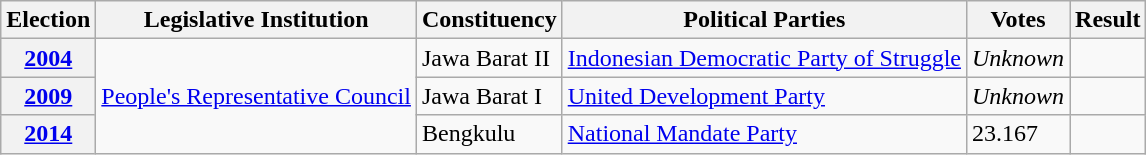<table class="wikitable">
<tr>
<th>Election</th>
<th>Legislative Institution</th>
<th>Constituency</th>
<th colspan="1">Political Parties</th>
<th>Votes</th>
<th>Result</th>
</tr>
<tr>
<th><a href='#'>2004</a></th>
<td rowspan="3"><a href='#'>People's Representative Council</a></td>
<td>Jawa Barat II</td>
<td><a href='#'>Indonesian Democratic Party of Struggle</a></td>
<td><em>Unknown</em></td>
<td></td>
</tr>
<tr>
<th><a href='#'>2009</a></th>
<td>Jawa Barat I</td>
<td><a href='#'>United Development Party</a></td>
<td><em>Unknown</em></td>
<td></td>
</tr>
<tr>
<th><a href='#'>2014</a></th>
<td>Bengkulu</td>
<td><a href='#'>National Mandate Party</a></td>
<td>23.167</td>
<td></td>
</tr>
</table>
